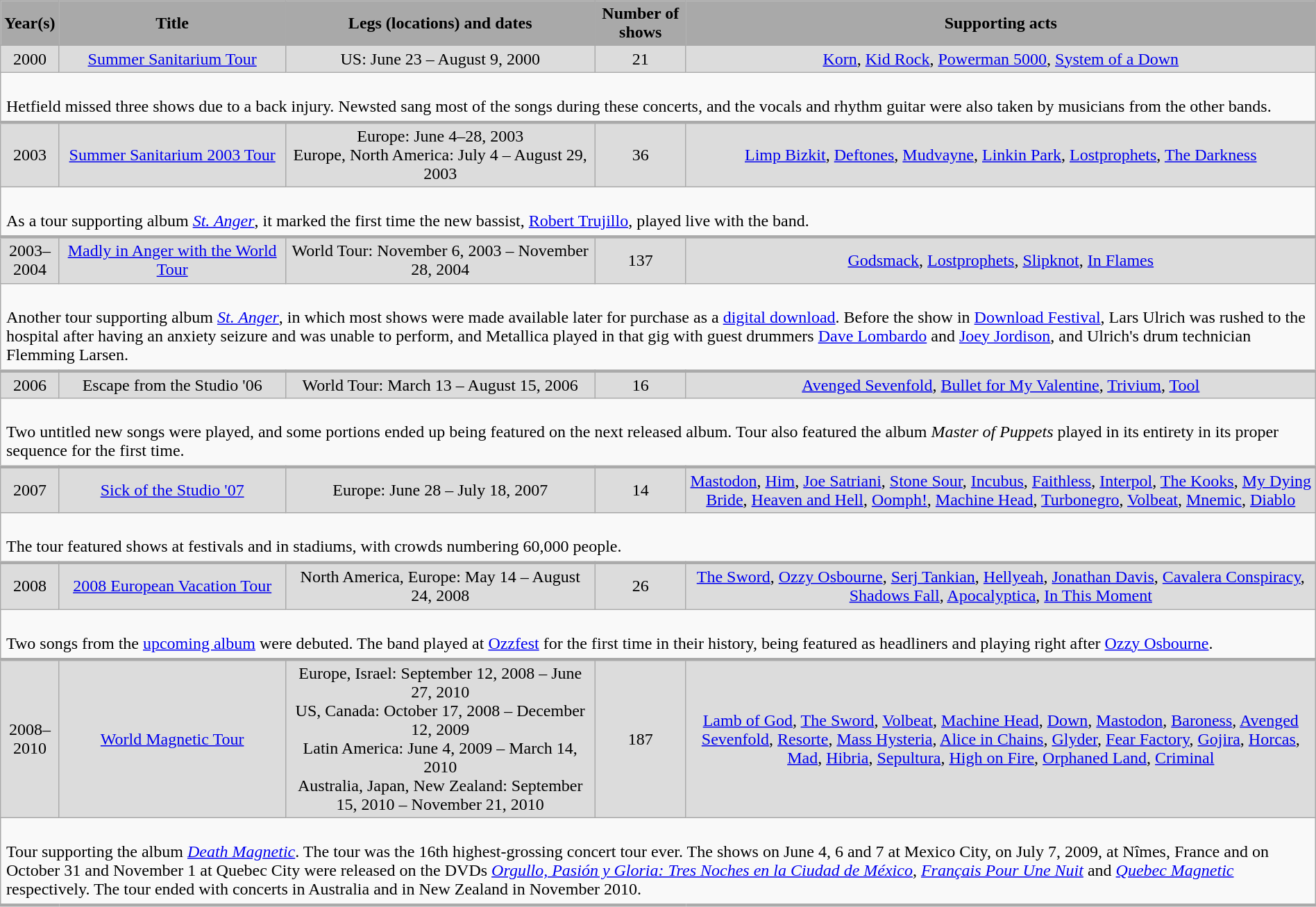<table class="wikitable" style="width:100%; text-align:center;">
<tr>
<th style="width:40px; background:darkGrey;">Year(s)</th>
<th style="width:210px; background:darkGrey;">Title</th>
<th style="width:290px; background:darkGrey;">Legs (locations) and dates</th>
<th style="width:80px; background:darkGrey;">Number of<br>shows<br></th>
<th style="background:darkGrey;">Supporting acts</th>
</tr>
<tr style="background:#DCDCDC;">
<td>2000</td>
<td><a href='#'>Summer Sanitarium Tour</a></td>
<td>US: June 23 – August 9, 2000</td>
<td>21</td>
<td><a href='#'>Korn</a>, <a href='#'>Kid Rock</a>, <a href='#'>Powerman 5000</a>, <a href='#'>System of a Down</a></td>
</tr>
<tr>
<td colspan="5" style="border-bottom-width:3px; padding:5px; text-align:left;"><br>Hetfield missed three shows due to a back injury. Newsted sang most of the songs during these concerts, and the vocals and rhythm guitar were also taken by musicians from the other bands.</td>
</tr>
<tr style="background:#DCDCDC;">
<td>2003</td>
<td><a href='#'>Summer Sanitarium 2003 Tour</a></td>
<td>Europe: June 4–28, 2003 <br> Europe, North America: July 4 – August 29, 2003</td>
<td>36</td>
<td><a href='#'>Limp Bizkit</a>, <a href='#'>Deftones</a>, <a href='#'>Mudvayne</a>, <a href='#'>Linkin Park</a>, <a href='#'>Lostprophets</a>, <a href='#'>The Darkness</a></td>
</tr>
<tr>
<td colspan="5" style="border-bottom-width:3px; padding:5px; text-align:left;"><br>As a tour supporting album <em><a href='#'>St. Anger</a></em>, it marked the first time the new bassist, <a href='#'>Robert Trujillo</a>, played live with the band.</td>
</tr>
<tr style="background:#DCDCDC;">
<td>2003–2004</td>
<td><a href='#'>Madly in Anger with the World Tour</a></td>
<td>World Tour: November 6, 2003 – November 28, 2004</td>
<td>137</td>
<td><a href='#'>Godsmack</a>, <a href='#'>Lostprophets</a>, <a href='#'>Slipknot</a>, <a href='#'>In Flames</a></td>
</tr>
<tr>
<td colspan="5" style="border-bottom-width:3px; padding:5px; text-align:left;"><br>Another tour supporting album <em><a href='#'>St. Anger</a></em>, in which most shows were made available later for purchase as a <a href='#'>digital download</a>. Before the show in <a href='#'>Download Festival</a>, Lars Ulrich was rushed to the hospital after having an anxiety seizure and was unable to perform, and Metallica played in that gig with guest drummers <a href='#'>Dave Lombardo</a> and <a href='#'>Joey Jordison</a>, and Ulrich's drum technician Flemming Larsen.</td>
</tr>
<tr style="background:#DCDCDC;">
<td>2006</td>
<td>Escape from the Studio '06</td>
<td>World Tour: March 13 – August 15, 2006</td>
<td>16</td>
<td><a href='#'>Avenged Sevenfold</a>, <a href='#'>Bullet for My Valentine</a>, <a href='#'>Trivium</a>, <a href='#'>Tool</a></td>
</tr>
<tr>
<td colspan="5" style="border-bottom-width:3px; padding:5px; text-align:left;"><br>Two untitled new songs were played, and some portions ended up being featured on the next released album. Tour also featured the album <em>Master of Puppets</em> played in its entirety in its proper sequence for the first time.</td>
</tr>
<tr style="background:#DCDCDC;">
<td>2007</td>
<td><a href='#'>Sick of the Studio '07</a></td>
<td>Europe: June 28 – July 18, 2007</td>
<td>14</td>
<td><a href='#'>Mastodon</a>, <a href='#'>Him</a>, <a href='#'>Joe Satriani</a>, <a href='#'>Stone Sour</a>, <a href='#'>Incubus</a>, <a href='#'>Faithless</a>, <a href='#'>Interpol</a>, <a href='#'>The Kooks</a>, <a href='#'>My Dying Bride</a>, <a href='#'>Heaven and Hell</a>, <a href='#'>Oomph!</a>, <a href='#'>Machine Head</a>, <a href='#'>Turbonegro</a>, <a href='#'>Volbeat</a>, <a href='#'>Mnemic</a>, <a href='#'>Diablo</a></td>
</tr>
<tr>
<td colspan="5" style="border-bottom-width:3px; padding:5px; text-align:left;"><br>The tour featured shows at festivals and in stadiums, with crowds numbering 60,000 people.</td>
</tr>
<tr style="background:#DCDCDC;">
<td>2008</td>
<td><a href='#'>2008 European Vacation Tour</a></td>
<td>North America, Europe: May 14 – August 24, 2008</td>
<td>26</td>
<td><a href='#'>The Sword</a>, <a href='#'>Ozzy Osbourne</a>, <a href='#'>Serj Tankian</a>, <a href='#'>Hellyeah</a>, <a href='#'>Jonathan Davis</a>, <a href='#'>Cavalera Conspiracy</a>, <a href='#'>Shadows Fall</a>, <a href='#'>Apocalyptica</a>, <a href='#'>In This Moment</a></td>
</tr>
<tr>
<td colspan="5" style="border-bottom-width:3px; padding:5px; text-align:left;"><br>Two songs from the <a href='#'>upcoming album</a> were debuted. The band played at <a href='#'>Ozzfest</a> for the first time in their history, being featured as headliners and playing right after <a href='#'>Ozzy Osbourne</a>.</td>
</tr>
<tr style="background:#DCDCDC;">
<td>2008–2010</td>
<td><a href='#'>World Magnetic Tour</a></td>
<td>Europe, Israel: September 12, 2008 – June 27, 2010 <br> US, Canada: October 17, 2008 – December 12, 2009<br>Latin America: June 4, 2009 – March 14, 2010 <br>Australia, Japan, New Zealand: September 15, 2010 – November 21, 2010</td>
<td>187</td>
<td><a href='#'>Lamb of God</a>, <a href='#'>The Sword</a>, <a href='#'>Volbeat</a>, <a href='#'>Machine Head</a>, <a href='#'>Down</a>, <a href='#'>Mastodon</a>, <a href='#'>Baroness</a>, <a href='#'>Avenged Sevenfold</a>, <a href='#'>Resorte</a>, <a href='#'>Mass Hysteria</a>, <a href='#'>Alice in Chains</a>, <a href='#'>Glyder</a>, <a href='#'>Fear Factory</a>, <a href='#'>Gojira</a>, <a href='#'>Horcas</a>, <a href='#'>Mad</a>, <a href='#'>Hibria</a>, <a href='#'>Sepultura</a>, <a href='#'>High on Fire</a>, <a href='#'>Orphaned Land</a>, <a href='#'>Criminal</a></td>
</tr>
<tr>
<td colspan="5" style="border-bottom-width:3px; padding:5px; text-align:left;"><br>Tour supporting the album <em><a href='#'>Death Magnetic</a></em>. The tour was the 16th highest-grossing concert tour ever. The shows on June 4, 6 and 7 at Mexico City, on July 7, 2009, at Nîmes, France and on October 31 and November 1 at Quebec City were released on the DVDs <em><a href='#'>Orgullo, Pasión y Gloria: Tres Noches en la Ciudad de México</a></em>, <em><a href='#'>Français Pour Une Nuit</a></em> and <em><a href='#'>Quebec Magnetic</a></em> respectively. The tour ended with concerts in Australia and in New Zealand in November 2010.</td>
</tr>
</table>
